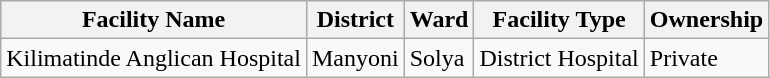<table class="wikitable sortable">
<tr>
<th>Facility Name</th>
<th>District</th>
<th>Ward</th>
<th>Facility Type</th>
<th>Ownership</th>
</tr>
<tr>
<td>Kilimatinde Anglican Hospital</td>
<td>Manyoni</td>
<td>Solya</td>
<td>District Hospital</td>
<td>Private</td>
</tr>
</table>
